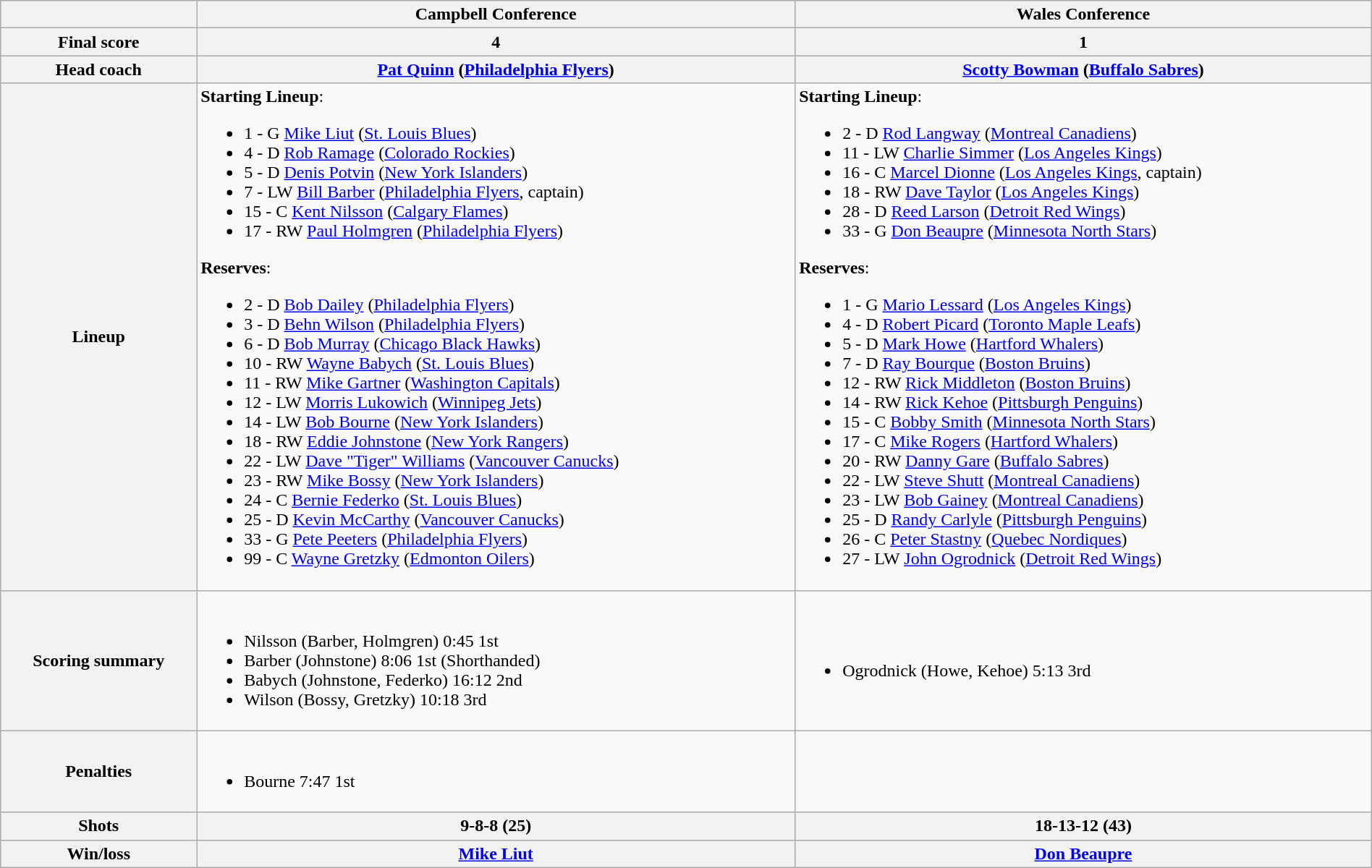<table class="wikitable" style="width:100%">
<tr>
<th></th>
<th>Campbell Conference</th>
<th>Wales Conference</th>
</tr>
<tr>
<th>Final score</th>
<th>4</th>
<th>1</th>
</tr>
<tr>
<th>Head coach</th>
<th>  <a href='#'>Pat Quinn</a> (<a href='#'>Philadelphia Flyers</a>)</th>
<th>  <a href='#'>Scotty Bowman</a> (<a href='#'>Buffalo Sabres</a>)</th>
</tr>
<tr>
<th>Lineup</th>
<td><strong>Starting Lineup</strong>:<br><ul><li> 1 - G <a href='#'>Mike Liut</a>  (<a href='#'>St. Louis Blues</a>)</li><li> 4 - D <a href='#'>Rob Ramage</a>  (<a href='#'>Colorado Rockies</a>)</li><li> 5 - D <a href='#'>Denis Potvin</a>  (<a href='#'>New York Islanders</a>)</li><li> 7 - LW <a href='#'>Bill Barber</a>  (<a href='#'>Philadelphia Flyers</a>, captain)</li><li> 15 - C <a href='#'>Kent Nilsson</a>  (<a href='#'>Calgary Flames</a>)</li><li> 17 - RW <a href='#'>Paul Holmgren</a>  (<a href='#'>Philadelphia Flyers</a>)</li></ul><strong>Reserves</strong>:<ul><li> 2 - D <a href='#'>Bob Dailey</a>  (<a href='#'>Philadelphia Flyers</a>)</li><li> 3 - D <a href='#'>Behn Wilson</a>  (<a href='#'>Philadelphia Flyers</a>)</li><li> 6 - D <a href='#'>Bob Murray</a>  (<a href='#'>Chicago Black Hawks</a>)</li><li> 10 - RW <a href='#'>Wayne Babych</a>  (<a href='#'>St. Louis Blues</a>)</li><li> 11 - RW <a href='#'>Mike Gartner</a>  (<a href='#'>Washington Capitals</a>)</li><li> 12 - LW <a href='#'>Morris Lukowich</a>  (<a href='#'>Winnipeg Jets</a>)</li><li> 14 - LW <a href='#'>Bob Bourne</a>  (<a href='#'>New York Islanders</a>)</li><li> 18 - RW <a href='#'>Eddie Johnstone</a>  (<a href='#'>New York Rangers</a>)</li><li> 22 - LW <a href='#'>Dave "Tiger" Williams</a>  (<a href='#'>Vancouver Canucks</a>)</li><li> 23 - RW <a href='#'>Mike Bossy</a>  (<a href='#'>New York Islanders</a>)</li><li> 24 - C <a href='#'>Bernie Federko</a>  (<a href='#'>St. Louis Blues</a>)</li><li> 25 - D <a href='#'>Kevin McCarthy</a>  (<a href='#'>Vancouver Canucks</a>)</li><li> 33 - G <a href='#'>Pete Peeters</a>  (<a href='#'>Philadelphia Flyers</a>)</li><li> 99 - C <a href='#'>Wayne Gretzky</a>  (<a href='#'>Edmonton Oilers</a>)</li></ul></td>
<td><strong>Starting Lineup</strong>:<br><ul><li> 2 - D <a href='#'>Rod Langway</a>  (<a href='#'>Montreal Canadiens</a>)</li><li> 11 - LW <a href='#'>Charlie Simmer</a>  (<a href='#'>Los Angeles Kings</a>)</li><li> 16 - C <a href='#'>Marcel Dionne</a>  (<a href='#'>Los Angeles Kings</a>, captain)</li><li> 18 - RW <a href='#'>Dave Taylor</a>  (<a href='#'>Los Angeles Kings</a>)</li><li> 28 - D <a href='#'>Reed Larson</a>  (<a href='#'>Detroit Red Wings</a>)</li><li> 33 - G <a href='#'>Don Beaupre</a>  (<a href='#'>Minnesota North Stars</a>)</li></ul><strong>Reserves</strong>:<ul><li> 1 - G <a href='#'>Mario Lessard</a>  (<a href='#'>Los Angeles Kings</a>)</li><li> 4 - D <a href='#'>Robert Picard</a>  (<a href='#'>Toronto Maple Leafs</a>)</li><li> 5 - D <a href='#'>Mark Howe</a>  (<a href='#'>Hartford Whalers</a>)</li><li> 7 - D <a href='#'>Ray Bourque</a>  (<a href='#'>Boston Bruins</a>)</li><li> 12 - RW <a href='#'>Rick Middleton</a>  (<a href='#'>Boston Bruins</a>)</li><li> 14 - RW <a href='#'>Rick Kehoe</a>  (<a href='#'>Pittsburgh Penguins</a>)</li><li> 15 - C <a href='#'>Bobby Smith</a>  (<a href='#'>Minnesota North Stars</a>)</li><li> 17 - C <a href='#'>Mike Rogers</a>  (<a href='#'>Hartford Whalers</a>)</li><li> 20 - RW <a href='#'>Danny Gare</a>  (<a href='#'>Buffalo Sabres</a>)</li><li> 22 - LW <a href='#'>Steve Shutt</a>  (<a href='#'>Montreal Canadiens</a>)</li><li> 23 - LW <a href='#'>Bob Gainey</a>  (<a href='#'>Montreal Canadiens</a>)</li><li> 25 - D <a href='#'>Randy Carlyle</a>  (<a href='#'>Pittsburgh Penguins</a>)</li><li> 26 - C <a href='#'>Peter Stastny</a>  (<a href='#'>Quebec Nordiques</a>)</li><li> 27 - LW <a href='#'>John Ogrodnick</a>  (<a href='#'>Detroit Red Wings</a>)</li></ul></td>
</tr>
<tr>
<th>Scoring summary</th>
<td><br><ul><li>Nilsson (Barber, Holmgren) 0:45 1st</li><li>Barber (Johnstone) 8:06 1st (Shorthanded)</li><li>Babych (Johnstone, Federko) 16:12 2nd</li><li>Wilson (Bossy, Gretzky) 10:18 3rd</li></ul></td>
<td><br><ul><li>Ogrodnick (Howe, Kehoe) 5:13 3rd</li></ul></td>
</tr>
<tr>
<th>Penalties</th>
<td><br><ul><li>Bourne 7:47 1st</li></ul></td>
</tr>
<tr>
<th>Shots</th>
<th>9-8-8 (25)</th>
<th>18-13-12 (43)</th>
</tr>
<tr>
<th>Win/loss</th>
<th><a href='#'>Mike Liut</a></th>
<th><a href='#'>Don Beaupre</a></th>
</tr>
</table>
